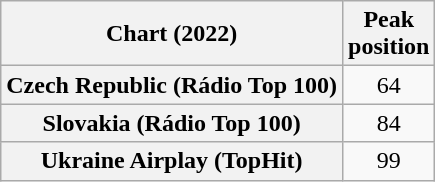<table class="wikitable sortable plainrowheaders" style="text-align:center">
<tr>
<th scope="col">Chart (2022)</th>
<th scope="col">Peak<br>position</th>
</tr>
<tr>
<th scope="row">Czech Republic (Rádio Top 100)</th>
<td>64</td>
</tr>
<tr>
<th scope="row">Slovakia (Rádio Top 100)</th>
<td>84</td>
</tr>
<tr>
<th scope="row">Ukraine Airplay (TopHit)</th>
<td>99</td>
</tr>
</table>
